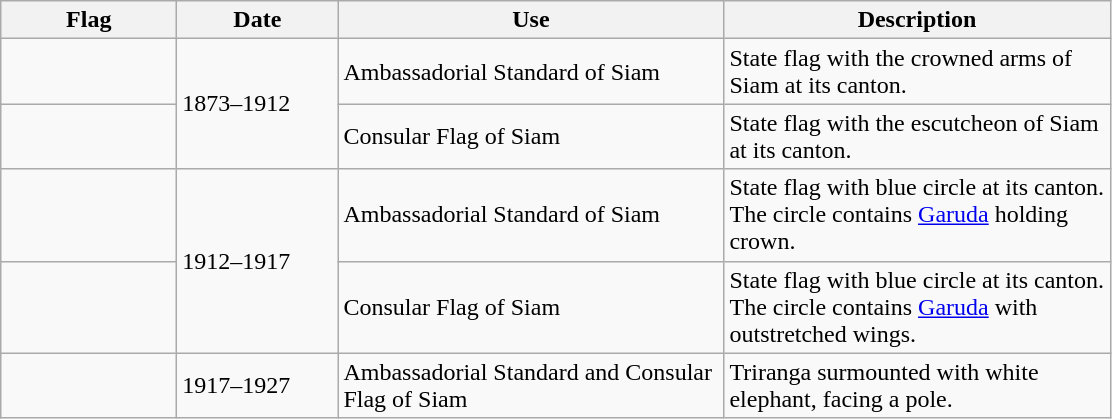<table class="wikitable">
<tr>
<th width="110">Flag</th>
<th width="100">Date</th>
<th width="250">Use</th>
<th width="250">Description</th>
</tr>
<tr>
<td></td>
<td rowspan="2">1873–1912</td>
<td>Ambassadorial Standard of Siam</td>
<td>State flag with the crowned arms of Siam at its canton.</td>
</tr>
<tr>
<td></td>
<td>Consular Flag of Siam</td>
<td>State flag with the escutcheon of Siam at its canton.</td>
</tr>
<tr>
<td></td>
<td rowspan="2">1912–1917</td>
<td>Ambassadorial Standard of Siam</td>
<td>State flag with blue circle at its canton. The circle contains <a href='#'>Garuda</a> holding crown.</td>
</tr>
<tr>
<td></td>
<td>Consular Flag of Siam</td>
<td>State flag with blue circle at its canton. The circle contains <a href='#'>Garuda</a> with outstretched wings.</td>
</tr>
<tr>
<td></td>
<td>1917–1927</td>
<td>Ambassadorial Standard and Consular Flag of Siam</td>
<td>Triranga surmounted with white elephant, facing a pole.</td>
</tr>
</table>
